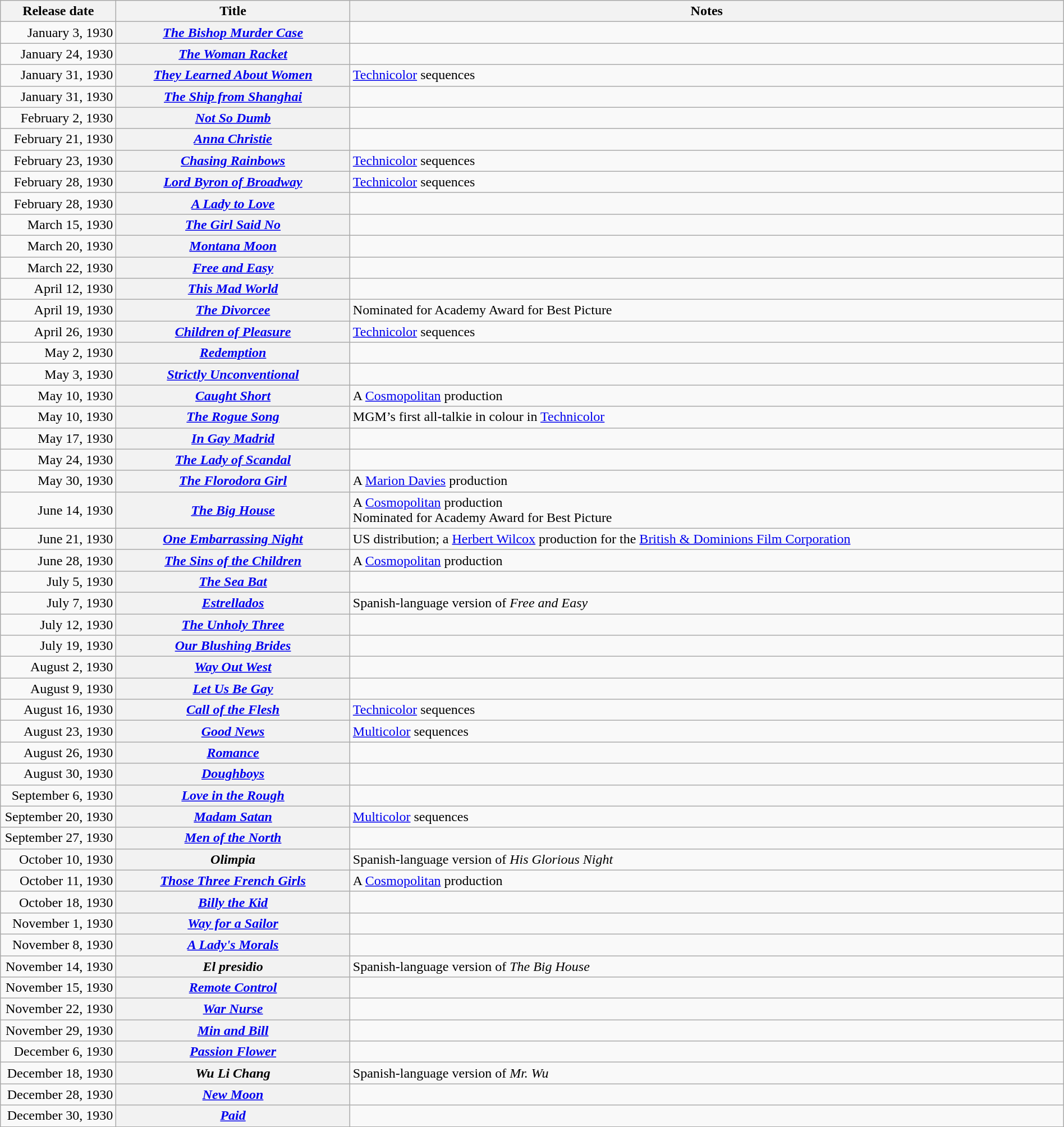<table class="wikitable sortable" style="width:100%;">
<tr>
<th scope="col" style="width:130px;">Release date</th>
<th>Title</th>
<th>Notes</th>
</tr>
<tr>
<td style="text-align:right;">January 3, 1930</td>
<th scope="row"><em><a href='#'>The Bishop Murder Case</a></em></th>
<td></td>
</tr>
<tr>
<td style="text-align:right;">January 24, 1930</td>
<th scope="row"><em><a href='#'>The Woman Racket</a></em></th>
<td></td>
</tr>
<tr>
<td style="text-align:right;">January 31, 1930</td>
<th scope="row"><em><a href='#'>They Learned About Women</a></em></th>
<td><a href='#'>Technicolor</a> sequences</td>
</tr>
<tr>
<td style="text-align:right;">January 31, 1930</td>
<th scope="row"><em><a href='#'>The Ship from Shanghai</a></em></th>
<td></td>
</tr>
<tr>
<td style="text-align:right;">February 2, 1930</td>
<th scope="row"><em><a href='#'>Not So Dumb</a></em></th>
<td></td>
</tr>
<tr>
<td style="text-align:right;">February 21, 1930</td>
<th scope="row"><em><a href='#'>Anna Christie</a></em></th>
<td></td>
</tr>
<tr>
<td style="text-align:right;">February 23, 1930</td>
<th scope="row"><em><a href='#'>Chasing Rainbows</a></em></th>
<td><a href='#'>Technicolor</a> sequences</td>
</tr>
<tr>
<td style="text-align:right;">February 28, 1930</td>
<th scope="row"><em><a href='#'>Lord Byron of Broadway</a></em></th>
<td><a href='#'>Technicolor</a> sequences</td>
</tr>
<tr>
<td style="text-align:right;">February 28, 1930</td>
<th scope="row"><em><a href='#'>A Lady to Love</a></em></th>
<td></td>
</tr>
<tr>
<td style="text-align:right;">March 15, 1930</td>
<th scope="row"><em><a href='#'>The Girl Said No</a></em></th>
<td></td>
</tr>
<tr>
<td style="text-align:right;">March 20, 1930</td>
<th scope="row"><em><a href='#'>Montana Moon</a></em></th>
<td></td>
</tr>
<tr>
<td style="text-align:right;">March 22, 1930</td>
<th scope="row"><em><a href='#'>Free and Easy</a></em></th>
<td></td>
</tr>
<tr>
<td style="text-align:right;">April 12, 1930</td>
<th scope="row"><em><a href='#'>This Mad World</a></em></th>
<td></td>
</tr>
<tr>
<td style="text-align:right;">April 19, 1930</td>
<th scope="row"><em><a href='#'>The Divorcee</a></em></th>
<td>Nominated for Academy Award for Best Picture</td>
</tr>
<tr>
<td style="text-align:right;">April 26, 1930</td>
<th scope="row"><em><a href='#'>Children of Pleasure</a></em></th>
<td><a href='#'>Technicolor</a> sequences</td>
</tr>
<tr>
<td style="text-align:right;">May 2, 1930</td>
<th scope="row"><em><a href='#'>Redemption</a></em></th>
<td></td>
</tr>
<tr>
<td style="text-align:right;">May 3, 1930</td>
<th scope="row"><em><a href='#'>Strictly Unconventional</a></em></th>
<td></td>
</tr>
<tr>
<td style="text-align:right;">May 10, 1930</td>
<th scope="row"><em><a href='#'>Caught Short</a></em></th>
<td>A <a href='#'>Cosmopolitan</a> production</td>
</tr>
<tr>
<td style="text-align:right;">May 10, 1930</td>
<th scope="row"><em><a href='#'>The Rogue Song</a></em></th>
<td>MGM’s first all-talkie in colour in <a href='#'>Technicolor</a></td>
</tr>
<tr>
<td style="text-align:right;">May 17, 1930</td>
<th scope="row"><em><a href='#'>In Gay Madrid</a></em></th>
<td></td>
</tr>
<tr>
<td style="text-align:right;">May 24, 1930</td>
<th scope="row"><em><a href='#'>The Lady of Scandal</a></em></th>
<td></td>
</tr>
<tr>
<td style="text-align:right;">May 30, 1930</td>
<th scope="row"><em><a href='#'>The Florodora Girl</a></em></th>
<td>A <a href='#'>Marion Davies</a> production</td>
</tr>
<tr>
<td style="text-align:right;">June 14, 1930</td>
<th scope="row"><em><a href='#'>The Big House</a></em></th>
<td>A <a href='#'>Cosmopolitan</a> production<br>Nominated for Academy Award for Best Picture</td>
</tr>
<tr>
<td style="text-align:right;">June 21, 1930</td>
<th scope="row"><em><a href='#'>One Embarrassing Night</a></em></th>
<td>US distribution; a <a href='#'>Herbert Wilcox</a> production for the <a href='#'>British & Dominions Film Corporation</a></td>
</tr>
<tr>
<td style="text-align:right;">June 28, 1930</td>
<th scope="row"><em><a href='#'>The Sins of the Children</a></em></th>
<td>A <a href='#'>Cosmopolitan</a> production</td>
</tr>
<tr>
<td style="text-align:right;">July 5, 1930</td>
<th scope="row"><em><a href='#'>The Sea Bat</a></em></th>
<td></td>
</tr>
<tr>
<td style="text-align:right;">July 7, 1930</td>
<th scope="row"><em><a href='#'>Estrellados</a></em></th>
<td>Spanish-language version of <em>Free and Easy</em></td>
</tr>
<tr>
<td style="text-align:right;">July 12, 1930</td>
<th scope="row"><em><a href='#'>The Unholy Three</a></em></th>
<td></td>
</tr>
<tr>
<td style="text-align:right;">July 19, 1930</td>
<th scope="row"><em><a href='#'>Our Blushing Brides</a></em></th>
<td></td>
</tr>
<tr>
<td style="text-align:right;">August 2, 1930</td>
<th scope="row"><em><a href='#'>Way Out West</a></em></th>
<td></td>
</tr>
<tr>
<td style="text-align:right;">August 9, 1930</td>
<th scope="row"><em><a href='#'>Let Us Be Gay</a></em></th>
<td></td>
</tr>
<tr>
<td style="text-align:right;">August 16, 1930</td>
<th scope="row"><em><a href='#'>Call of the Flesh</a></em></th>
<td><a href='#'>Technicolor</a> sequences</td>
</tr>
<tr>
<td style="text-align:right;">August 23, 1930</td>
<th scope="row"><em><a href='#'>Good News</a></em></th>
<td><a href='#'>Multicolor</a> sequences</td>
</tr>
<tr>
<td style="text-align:right;">August 26, 1930</td>
<th scope="row"><em><a href='#'>Romance</a></em></th>
<td></td>
</tr>
<tr>
<td style="text-align:right;">August 30, 1930</td>
<th scope="row"><em><a href='#'>Doughboys</a></em></th>
<td></td>
</tr>
<tr>
<td style="text-align:right;">September 6, 1930</td>
<th scope="row"><em><a href='#'>Love in the Rough</a></em></th>
<td></td>
</tr>
<tr>
<td style="text-align:right;">September 20, 1930</td>
<th scope="row"><em><a href='#'>Madam Satan</a></em></th>
<td><a href='#'>Multicolor</a> sequences</td>
</tr>
<tr>
<td style="text-align:right;">September 27, 1930</td>
<th scope="row"><em><a href='#'>Men of the North</a></em></th>
<td></td>
</tr>
<tr>
<td style="text-align:right;">October 10, 1930</td>
<th scope="row"><em>Olimpia</em></th>
<td>Spanish-language version of <em>His Glorious Night</em></td>
</tr>
<tr>
<td style="text-align:right;">October 11, 1930</td>
<th scope="row"><em><a href='#'>Those Three French Girls</a></em></th>
<td>A <a href='#'>Cosmopolitan</a> production</td>
</tr>
<tr>
<td style="text-align:right;">October 18, 1930</td>
<th scope="row"><em><a href='#'>Billy the Kid</a></em></th>
<td></td>
</tr>
<tr>
<td style="text-align:right;">November 1, 1930</td>
<th scope="row"><em><a href='#'>Way for a Sailor</a></em></th>
<td></td>
</tr>
<tr>
<td style="text-align:right;">November 8, 1930</td>
<th scope="row"><em><a href='#'>A Lady's Morals</a></em></th>
<td></td>
</tr>
<tr>
<td style="text-align:right;">November 14, 1930</td>
<th scope="row"><em>El presidio</em></th>
<td>Spanish-language version of <em>The Big House</em></td>
</tr>
<tr>
<td style="text-align:right;">November 15, 1930</td>
<th scope="row"><em><a href='#'>Remote Control</a></em></th>
<td></td>
</tr>
<tr>
<td style="text-align:right;">November 22, 1930</td>
<th scope="row"><em><a href='#'>War Nurse</a></em></th>
<td></td>
</tr>
<tr>
<td style="text-align:right;">November 29, 1930</td>
<th scope="row"><em><a href='#'>Min and Bill</a></em></th>
<td></td>
</tr>
<tr>
<td style="text-align:right;">December 6, 1930</td>
<th scope="row"><em><a href='#'>Passion Flower</a></em></th>
<td></td>
</tr>
<tr>
<td style="text-align:right;">December 18, 1930</td>
<th scope="row"><em>Wu Li Chang</em></th>
<td>Spanish-language version of <em>Mr. Wu</em></td>
</tr>
<tr>
<td style="text-align:right;">December 28, 1930</td>
<th scope="row"><em><a href='#'>New Moon</a></em></th>
<td></td>
</tr>
<tr>
<td style="text-align:right;">December 30, 1930</td>
<th scope="row"><em><a href='#'>Paid</a></em></th>
<td></td>
</tr>
<tr>
</tr>
</table>
